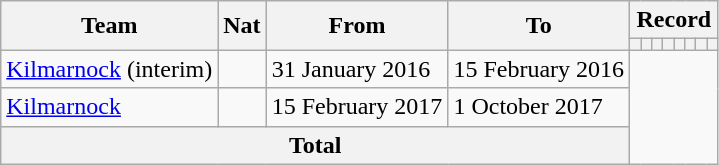<table class="wikitable" style="text-align:center">
<tr>
<th rowspan="2">Team</th>
<th rowspan="2">Nat</th>
<th rowspan="2">From</th>
<th rowspan="2">To</th>
<th colspan="9">Record</th>
</tr>
<tr>
<th></th>
<th></th>
<th></th>
<th></th>
<th></th>
<th></th>
<th></th>
<th></th>
</tr>
<tr>
<td align=left><a href='#'>Kilmarnock</a> (interim)</td>
<td align=left></td>
<td align=left>31 January 2016</td>
<td align=left>15 February 2016<br></td>
</tr>
<tr>
<td align=left><a href='#'>Kilmarnock</a></td>
<td align=left></td>
<td align=left>15 February 2017</td>
<td align=left>1 October 2017<br></td>
</tr>
<tr>
<th colspan="4">Total<br></th>
</tr>
</table>
